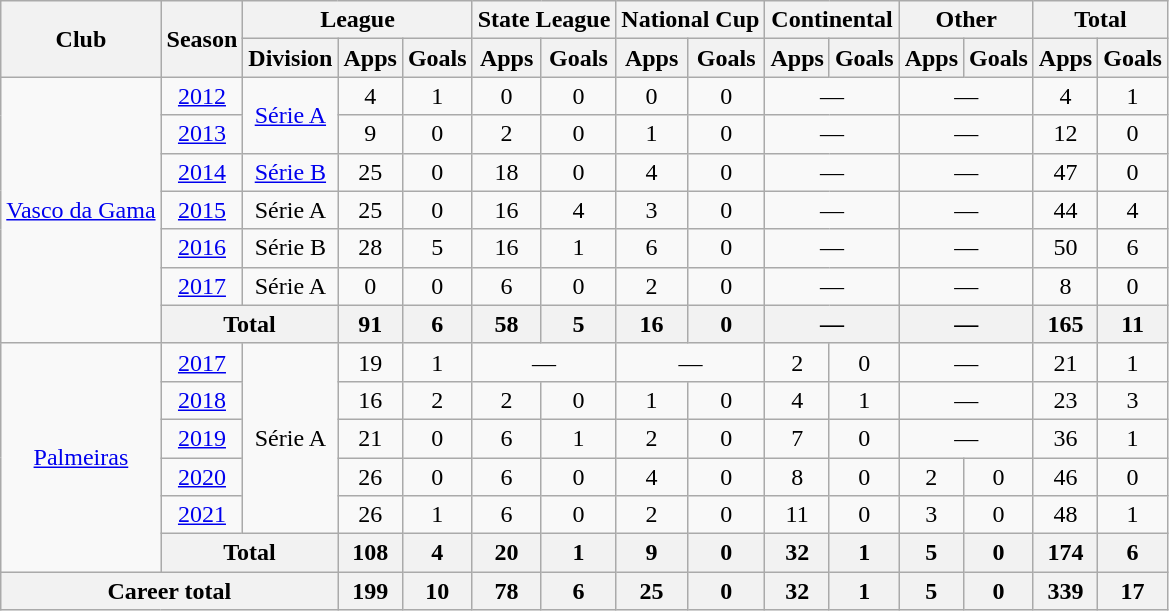<table class="wikitable" style="text-align: center;">
<tr>
<th rowspan="2">Club</th>
<th rowspan="2">Season</th>
<th colspan="3">League</th>
<th colspan="2">State League</th>
<th colspan="2">National Cup</th>
<th colspan="2">Continental</th>
<th colspan="2">Other</th>
<th colspan="2">Total</th>
</tr>
<tr>
<th>Division</th>
<th>Apps</th>
<th>Goals</th>
<th>Apps</th>
<th>Goals</th>
<th>Apps</th>
<th>Goals</th>
<th>Apps</th>
<th>Goals</th>
<th>Apps</th>
<th>Goals</th>
<th>Apps</th>
<th>Goals</th>
</tr>
<tr>
<td rowspan="7" valign="center"><a href='#'>Vasco da Gama</a></td>
<td><a href='#'>2012</a></td>
<td rowspan="2"><a href='#'>Série A</a></td>
<td>4</td>
<td>1</td>
<td>0</td>
<td>0</td>
<td>0</td>
<td>0</td>
<td colspan="2">—</td>
<td colspan="2">—</td>
<td>4</td>
<td>1</td>
</tr>
<tr>
<td><a href='#'>2013</a></td>
<td>9</td>
<td>0</td>
<td>2</td>
<td>0</td>
<td>1</td>
<td>0</td>
<td colspan="2">—</td>
<td colspan="2">—</td>
<td>12</td>
<td>0</td>
</tr>
<tr>
<td><a href='#'>2014</a></td>
<td><a href='#'>Série B</a></td>
<td>25</td>
<td>0</td>
<td>18</td>
<td>0</td>
<td>4</td>
<td>0</td>
<td colspan="2">—</td>
<td colspan="2">—</td>
<td>47</td>
<td>0</td>
</tr>
<tr>
<td><a href='#'>2015</a></td>
<td>Série A</td>
<td>25</td>
<td>0</td>
<td>16</td>
<td>4</td>
<td>3</td>
<td>0</td>
<td colspan="2">—</td>
<td colspan="2">—</td>
<td>44</td>
<td>4</td>
</tr>
<tr>
<td><a href='#'>2016</a></td>
<td>Série B</td>
<td>28</td>
<td>5</td>
<td>16</td>
<td>1</td>
<td>6</td>
<td>0</td>
<td colspan="2">—</td>
<td colspan="2">—</td>
<td>50</td>
<td>6</td>
</tr>
<tr>
<td><a href='#'>2017</a></td>
<td>Série A</td>
<td>0</td>
<td>0</td>
<td>6</td>
<td>0</td>
<td>2</td>
<td>0</td>
<td colspan="2">—</td>
<td colspan="2">—</td>
<td>8</td>
<td>0</td>
</tr>
<tr>
<th colspan="2">Total</th>
<th>91</th>
<th>6</th>
<th>58</th>
<th>5</th>
<th>16</th>
<th>0</th>
<th colspan="2">—</th>
<th colspan="2">—</th>
<th>165</th>
<th>11</th>
</tr>
<tr>
<td rowspan="6" valign="center"><a href='#'>Palmeiras</a></td>
<td><a href='#'>2017</a></td>
<td rowspan="5">Série A</td>
<td>19</td>
<td>1</td>
<td colspan="2">—</td>
<td colspan="2">—</td>
<td>2</td>
<td>0</td>
<td colspan="2">—</td>
<td>21</td>
<td>1</td>
</tr>
<tr>
<td><a href='#'>2018</a></td>
<td>16</td>
<td>2</td>
<td>2</td>
<td>0</td>
<td>1</td>
<td>0</td>
<td>4</td>
<td>1</td>
<td colspan="2">—</td>
<td>23</td>
<td>3</td>
</tr>
<tr>
<td><a href='#'>2019</a></td>
<td>21</td>
<td>0</td>
<td>6</td>
<td>1</td>
<td>2</td>
<td>0</td>
<td>7</td>
<td>0</td>
<td colspan="2">—</td>
<td>36</td>
<td>1</td>
</tr>
<tr>
<td><a href='#'>2020</a></td>
<td>26</td>
<td>0</td>
<td>6</td>
<td>0</td>
<td>4</td>
<td>0</td>
<td>8</td>
<td>0</td>
<td>2</td>
<td>0</td>
<td>46</td>
<td>0</td>
</tr>
<tr>
<td><a href='#'>2021</a></td>
<td>26</td>
<td>1</td>
<td>6</td>
<td>0</td>
<td>2</td>
<td>0</td>
<td>11</td>
<td>0</td>
<td>3</td>
<td>0</td>
<td>48</td>
<td>1</td>
</tr>
<tr>
<th colspan="2">Total</th>
<th>108</th>
<th>4</th>
<th>20</th>
<th>1</th>
<th>9</th>
<th>0</th>
<th>32</th>
<th>1</th>
<th>5</th>
<th>0</th>
<th>174</th>
<th>6</th>
</tr>
<tr>
<th colspan="3">Career total</th>
<th>199</th>
<th>10</th>
<th>78</th>
<th>6</th>
<th>25</th>
<th>0</th>
<th>32</th>
<th>1</th>
<th>5</th>
<th>0</th>
<th>339</th>
<th>17</th>
</tr>
</table>
